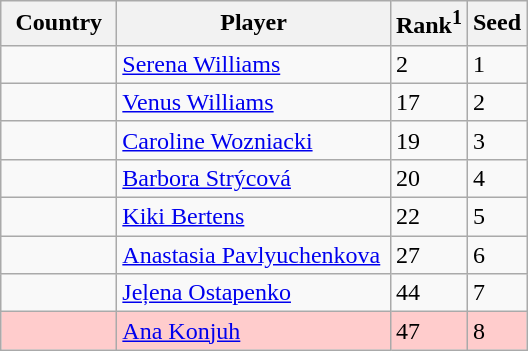<table class="sortable wikitable">
<tr>
<th width=70>Country</th>
<th width=175>Player</th>
<th>Rank<sup>1</sup></th>
<th>Seed</th>
</tr>
<tr>
<td></td>
<td><a href='#'>Serena Williams</a></td>
<td>2</td>
<td>1</td>
</tr>
<tr>
<td></td>
<td><a href='#'>Venus Williams</a></td>
<td>17</td>
<td>2</td>
</tr>
<tr>
<td></td>
<td><a href='#'>Caroline Wozniacki</a></td>
<td>19</td>
<td>3</td>
</tr>
<tr>
<td></td>
<td><a href='#'>Barbora Strýcová</a></td>
<td>20</td>
<td>4</td>
</tr>
<tr>
<td></td>
<td><a href='#'>Kiki Bertens</a></td>
<td>22</td>
<td>5</td>
</tr>
<tr>
<td></td>
<td><a href='#'>Anastasia Pavlyuchenkova</a></td>
<td>27</td>
<td>6</td>
</tr>
<tr>
<td></td>
<td><a href='#'>Jeļena Ostapenko</a></td>
<td>44</td>
<td>7</td>
</tr>
<tr style="background:#fcc;">
<td></td>
<td><a href='#'>Ana Konjuh</a></td>
<td>47</td>
<td>8</td>
</tr>
</table>
